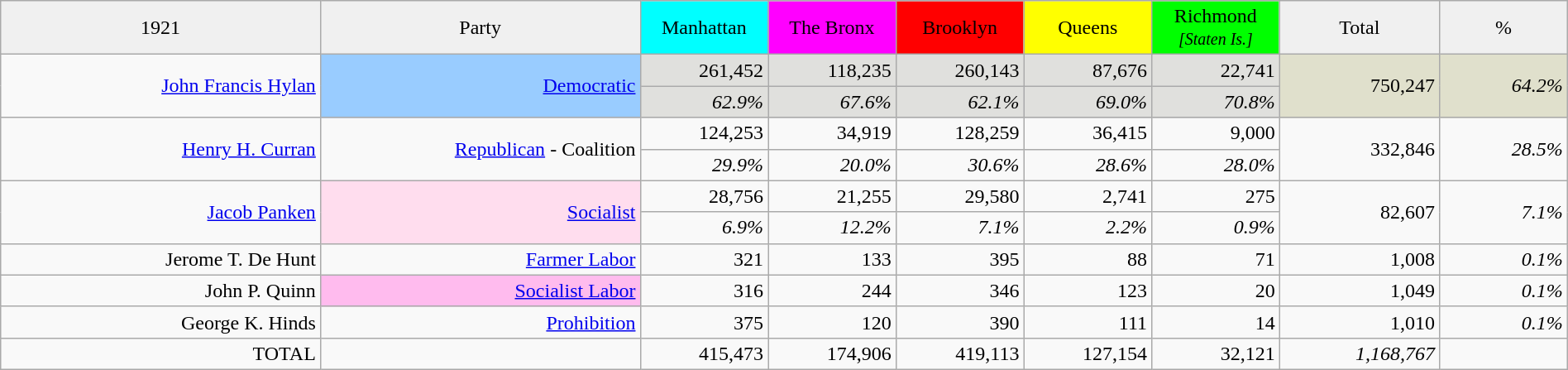<table class="wikitable" style="width:100%; text-align:right;">
<tr style="text-align:center;">
<td style="width:20%; background:#f0f0f0;">1921</td>
<td style="width:20%; background:#f0f0f0;">Party</td>
<td style="width:8%; background:aqua;">Manhattan</td>
<td style="width:8%; background:magenta;">The Bronx</td>
<td style="width:8%; background:red;">Brooklyn</td>
<td style="width:8%; background:yellow;">Queens</td>
<td style="width:8%; background:lime;">Richmond <small><em>[Staten Is.]</em></small></td>
<td style="width:10%; background:#f0f0f0;">Total</td>
<td style="width:8%; background:#f0f0f0;">%</td>
</tr>
<tr>
<td rowspan="2"><a href='#'>John Francis Hylan</a></td>
<td rowspan="2" style="background:#9cf;"><a href='#'>Democratic</a></td>
<td style="background:#e0e0dd;">261,452</td>
<td style="background:#e0e0dd;">118,235</td>
<td style="background:#e0e0dd;">260,143</td>
<td style="background:#e0e0dd;">87,676</td>
<td style="background:#e0e0dd;">22,741</td>
<td rowspan="2" style="background:#e0e0cc;">750,247</td>
<td rowspan="2" style="background:#e0e0cc;"><em>64.2%</em></td>
</tr>
<tr style="background:#e0e0dd;">
<td><em>62.9%</em></td>
<td style="background:#e0e0dd;"><em>67.6%</em></td>
<td style="background:#e0e0dd;"><em>62.1%</em></td>
<td style="background:#e0e0dd;"><em>69.0%</em></td>
<td style="background:#e0e0dd;"><em>70.8%</em></td>
</tr>
<tr>
<td rowspan="2"><a href='#'>Henry H. Curran</a></td>
<td rowspan="2"><a href='#'>Republican</a> - Coalition</td>
<td>124,253</td>
<td>34,919</td>
<td>128,259</td>
<td>36,415</td>
<td>9,000</td>
<td rowspan="2">332,846</td>
<td rowspan="2"><em>28.5%</em></td>
</tr>
<tr>
<td><em>29.9%</em></td>
<td><em>20.0%</em></td>
<td><em>30.6%</em></td>
<td><em>28.6%</em></td>
<td><em>28.0%</em></td>
</tr>
<tr>
<td rowspan="2"><a href='#'>Jacob Panken</a></td>
<td rowspan="2" style="background:#fde;"><a href='#'>Socialist</a></td>
<td>28,756</td>
<td>21,255</td>
<td>29,580</td>
<td>2,741</td>
<td>275</td>
<td rowspan="2">82,607</td>
<td rowspan="2"><em>7.1%</em></td>
</tr>
<tr>
<td><em>6.9%</em></td>
<td><em>12.2%</em></td>
<td><em>7.1%</em></td>
<td><em>2.2%</em></td>
<td><em>0.9%</em></td>
</tr>
<tr>
<td>Jerome T. De Hunt</td>
<td><a href='#'>Farmer Labor</a></td>
<td>321</td>
<td>133</td>
<td>395</td>
<td>88</td>
<td>71</td>
<td>1,008</td>
<td><em>0.1%</em></td>
</tr>
<tr>
<td>John P. Quinn</td>
<td style="background:#fbe;"><a href='#'>Socialist Labor</a></td>
<td>316</td>
<td>244</td>
<td>346</td>
<td>123</td>
<td>20</td>
<td>1,049</td>
<td><em>0.1%</em></td>
</tr>
<tr>
<td>George K. Hinds</td>
<td><a href='#'>Prohibition</a></td>
<td>375</td>
<td>120</td>
<td>390</td>
<td>111</td>
<td>14</td>
<td>1,010</td>
<td><em>0.1%</em></td>
</tr>
<tr>
<td>TOTAL</td>
<td></td>
<td>415,473</td>
<td>174,906</td>
<td>419,113</td>
<td>127,154</td>
<td>32,121</td>
<td><em>1,168,767</em></td>
<td></td>
</tr>
</table>
